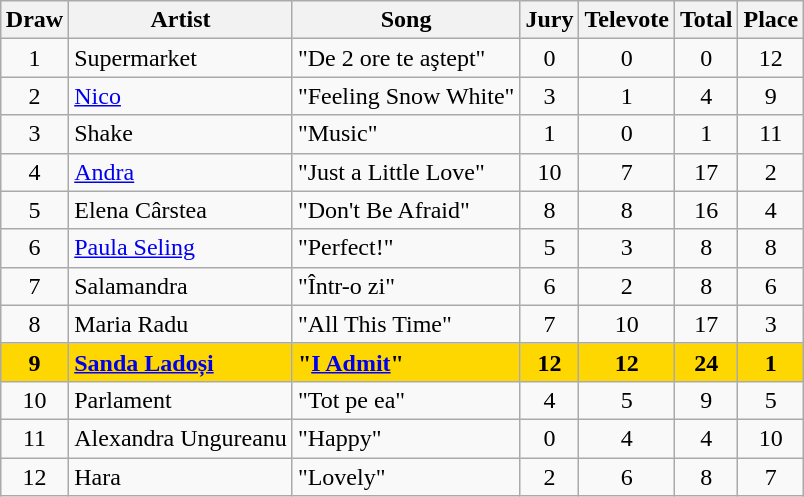<table class="sortable wikitable" style="margin: 1em auto 1em auto; text-align:center;">
<tr>
<th>Draw</th>
<th>Artist</th>
<th>Song</th>
<th>Jury</th>
<th>Televote</th>
<th>Total</th>
<th>Place</th>
</tr>
<tr>
<td>1</td>
<td align="left">Supermarket</td>
<td align="left">"De 2 ore te aştept"</td>
<td>0</td>
<td>0</td>
<td>0</td>
<td>12</td>
</tr>
<tr>
<td>2</td>
<td align="left"><a href='#'>Nico</a></td>
<td align="left">"Feeling Snow White"</td>
<td>3</td>
<td>1</td>
<td>4</td>
<td>9</td>
</tr>
<tr>
<td>3</td>
<td align="left">Shake</td>
<td align="left">"Music"</td>
<td>1</td>
<td>0</td>
<td>1</td>
<td>11</td>
</tr>
<tr>
<td>4</td>
<td align="left"><a href='#'>Andra</a></td>
<td align="left">"Just a Little Love"</td>
<td>10</td>
<td>7</td>
<td>17</td>
<td>2</td>
</tr>
<tr>
<td>5</td>
<td align="left">Elena Cârstea</td>
<td align="left">"Don't Be Afraid"</td>
<td>8</td>
<td>8</td>
<td>16</td>
<td>4</td>
</tr>
<tr>
<td>6</td>
<td align="left"><a href='#'>Paula Seling</a></td>
<td align="left">"Perfect!"</td>
<td>5</td>
<td>3</td>
<td>8</td>
<td>8</td>
</tr>
<tr>
<td>7</td>
<td align="left">Salamandra</td>
<td align="left">"Într-o zi"</td>
<td>6</td>
<td>2</td>
<td>8</td>
<td>6</td>
</tr>
<tr>
<td>8</td>
<td align="left">Maria Radu</td>
<td align="left">"All This Time"</td>
<td>7</td>
<td>10</td>
<td>17</td>
<td>3</td>
</tr>
<tr style="font-weight:bold; background:gold;">
<td>9</td>
<td align="left"><a href='#'>Sanda Ladoși</a></td>
<td align="left">"<a href='#'>I Admit</a>"</td>
<td>12</td>
<td>12</td>
<td>24</td>
<td>1</td>
</tr>
<tr>
<td>10</td>
<td align="left">Parlament</td>
<td align="left">"Tot pe ea"</td>
<td>4</td>
<td>5</td>
<td>9</td>
<td>5</td>
</tr>
<tr>
<td>11</td>
<td align="left">Alexandra Ungureanu</td>
<td align="left">"Happy"</td>
<td>0</td>
<td>4</td>
<td>4</td>
<td>10</td>
</tr>
<tr>
<td>12</td>
<td align="left">Hara</td>
<td align="left">"Lovely"</td>
<td>2</td>
<td>6</td>
<td>8</td>
<td>7</td>
</tr>
</table>
